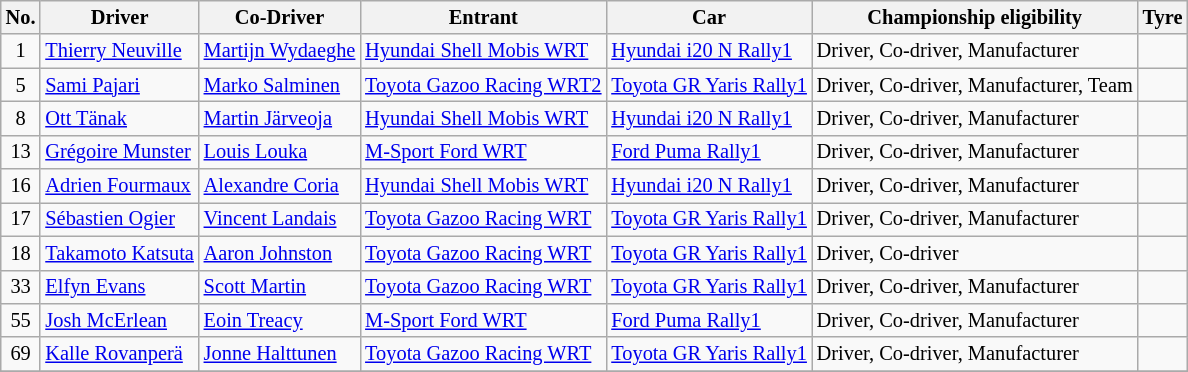<table class="wikitable" style="font-size: 85%;">
<tr>
<th>No.</th>
<th>Driver</th>
<th>Co-Driver</th>
<th>Entrant</th>
<th>Car</th>
<th>Championship eligibility</th>
<th>Tyre</th>
</tr>
<tr>
<td align="center">1</td>
<td> <a href='#'>Thierry Neuville</a></td>
<td> <a href='#'>Martijn Wydaeghe</a></td>
<td> <a href='#'>Hyundai Shell Mobis WRT</a></td>
<td><a href='#'>Hyundai i20 N Rally1</a></td>
<td>Driver, Co-driver, Manufacturer</td>
<td align="center"></td>
</tr>
<tr>
<td align="center">5</td>
<td> <a href='#'>Sami Pajari</a></td>
<td> <a href='#'>Marko Salminen</a></td>
<td> <a href='#'>Toyota Gazoo Racing WRT2</a></td>
<td><a href='#'>Toyota GR Yaris Rally1</a></td>
<td>Driver, Co-driver, Manufacturer, Team</td>
<td align="center"></td>
</tr>
<tr>
<td align="center">8</td>
<td> <a href='#'>Ott Tänak</a></td>
<td> <a href='#'>Martin Järveoja</a></td>
<td> <a href='#'>Hyundai Shell Mobis WRT</a></td>
<td><a href='#'>Hyundai i20 N Rally1</a></td>
<td>Driver, Co-driver, Manufacturer</td>
<td align="center"></td>
</tr>
<tr>
<td align="center">13</td>
<td> <a href='#'>Grégoire Munster</a></td>
<td> <a href='#'>Louis Louka</a></td>
<td> <a href='#'>M-Sport Ford WRT</a></td>
<td><a href='#'>Ford Puma Rally1</a></td>
<td>Driver, Co-driver, Manufacturer</td>
<td align="center"></td>
</tr>
<tr>
<td align="center">16</td>
<td> <a href='#'>Adrien Fourmaux</a></td>
<td> <a href='#'>Alexandre Coria</a></td>
<td> <a href='#'>Hyundai Shell Mobis WRT</a></td>
<td><a href='#'>Hyundai i20 N Rally1</a></td>
<td>Driver, Co-driver, Manufacturer</td>
<td align="center"></td>
</tr>
<tr>
<td align="center">17</td>
<td> <a href='#'>Sébastien Ogier</a></td>
<td> <a href='#'>Vincent Landais</a></td>
<td> <a href='#'>Toyota Gazoo Racing WRT</a></td>
<td><a href='#'>Toyota GR Yaris Rally1</a></td>
<td>Driver, Co-driver, Manufacturer</td>
<td align="center"></td>
</tr>
<tr>
<td align="center">18</td>
<td> <a href='#'>Takamoto Katsuta</a></td>
<td> <a href='#'>Aaron Johnston</a></td>
<td> <a href='#'>Toyota Gazoo Racing WRT</a></td>
<td><a href='#'>Toyota GR Yaris Rally1</a></td>
<td>Driver, Co-driver</td>
<td align="center"></td>
</tr>
<tr>
<td align="center">33</td>
<td> <a href='#'>Elfyn Evans</a></td>
<td> <a href='#'>Scott Martin</a></td>
<td> <a href='#'>Toyota Gazoo Racing WRT</a></td>
<td><a href='#'>Toyota GR Yaris Rally1</a></td>
<td>Driver, Co-driver, Manufacturer</td>
<td align="center"></td>
</tr>
<tr>
<td align="center">55</td>
<td> <a href='#'>Josh McErlean</a></td>
<td> <a href='#'>Eoin Treacy</a></td>
<td> <a href='#'>M-Sport Ford WRT</a></td>
<td><a href='#'>Ford Puma Rally1</a></td>
<td>Driver, Co-driver, Manufacturer</td>
<td align="center"></td>
</tr>
<tr>
<td align="center">69</td>
<td> <a href='#'>Kalle Rovanperä</a></td>
<td> <a href='#'>Jonne Halttunen</a></td>
<td> <a href='#'>Toyota Gazoo Racing WRT</a></td>
<td><a href='#'>Toyota GR Yaris Rally1</a></td>
<td>Driver, Co-driver, Manufacturer</td>
<td align="center"></td>
</tr>
<tr>
</tr>
</table>
